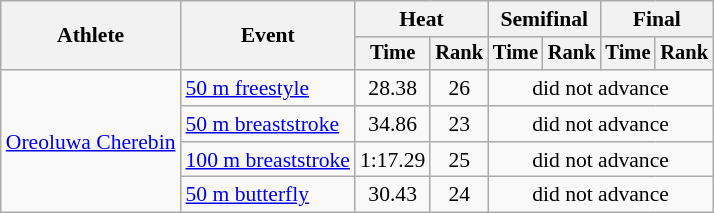<table class=wikitable style=font-size:90%>
<tr>
<th rowspan=2>Athlete</th>
<th rowspan=2>Event</th>
<th colspan=2>Heat</th>
<th colspan=2>Semifinal</th>
<th colspan=2>Final</th>
</tr>
<tr style=font-size:95%>
<th>Time</th>
<th>Rank</th>
<th>Time</th>
<th>Rank</th>
<th>Time</th>
<th>Rank</th>
</tr>
<tr align=center>
<td align=left rowspan=4><a href='#'>Oreoluwa Cherebin</a></td>
<td align=left><a href='#'>50 m freestyle</a></td>
<td>28.38</td>
<td>26</td>
<td colspan=4>did not advance</td>
</tr>
<tr align=center>
<td align=left><a href='#'>50 m breaststroke</a></td>
<td>34.86</td>
<td>23</td>
<td colspan=4>did not advance</td>
</tr>
<tr align=center>
<td align=left><a href='#'>100 m breaststroke</a></td>
<td>1:17.29</td>
<td>25</td>
<td colspan=4>did not advance</td>
</tr>
<tr align=center>
<td align=left><a href='#'>50 m butterfly</a></td>
<td>30.43</td>
<td>24</td>
<td colspan=4>did not advance</td>
</tr>
</table>
